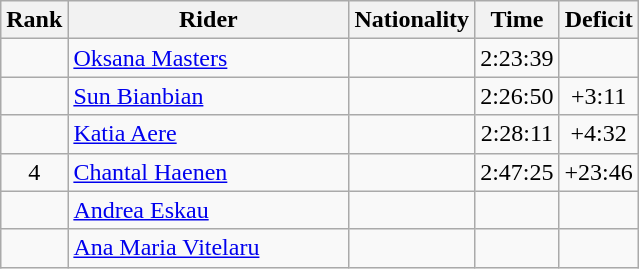<table class="wikitable sortable" style="text-align:center">
<tr>
<th width=20>Rank</th>
<th width=180>Rider</th>
<th>Nationality</th>
<th>Time</th>
<th>Deficit</th>
</tr>
<tr>
<td></td>
<td align="left"><a href='#'>Oksana Masters</a></td>
<td align="left"></td>
<td>2:23:39</td>
<td></td>
</tr>
<tr>
<td></td>
<td align="left"><a href='#'>Sun Bianbian</a></td>
<td align="left"></td>
<td>2:26:50</td>
<td>+3:11</td>
</tr>
<tr>
<td></td>
<td align="left"><a href='#'>Katia Aere</a></td>
<td align="left"></td>
<td>2:28:11</td>
<td>+4:32</td>
</tr>
<tr>
<td>4</td>
<td align="left"><a href='#'>Chantal Haenen</a></td>
<td align="left"></td>
<td>2:47:25</td>
<td>+23:46</td>
</tr>
<tr>
<td></td>
<td align="left"><a href='#'>Andrea Eskau</a></td>
<td align="left"></td>
<td></td>
<td></td>
</tr>
<tr>
<td></td>
<td align="left"><a href='#'>Ana Maria Vitelaru</a></td>
<td align="left"></td>
<td></td>
<td></td>
</tr>
</table>
